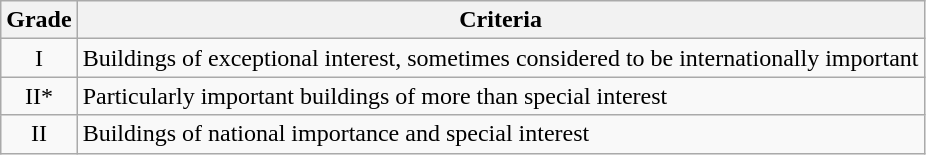<table class="wikitable">
<tr>
<th>Grade</th>
<th>Criteria</th>
</tr>
<tr>
<td align="center" >I</td>
<td>Buildings of exceptional interest, sometimes considered to be internationally important</td>
</tr>
<tr>
<td align="center" >II*</td>
<td>Particularly important buildings of more than special interest</td>
</tr>
<tr>
<td align="center" >II</td>
<td>Buildings of national importance and special interest</td>
</tr>
</table>
